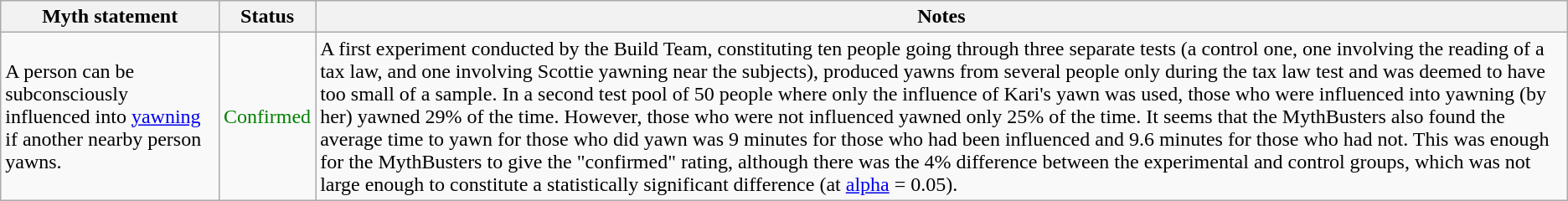<table class="wikitable plainrowheaders">
<tr>
<th>Myth statement</th>
<th>Status</th>
<th>Notes</th>
</tr>
<tr>
<td>A person can be subconsciously influenced into <a href='#'>yawning</a> if another nearby person yawns.</td>
<td style="color:green">Confirmed</td>
<td>A first experiment conducted by the Build Team, constituting ten people going through three separate tests (a control one, one involving the reading of a tax law, and one involving Scottie yawning near the subjects), produced yawns from several people only during the tax law test and was deemed to have too small of a sample. In a second test pool of 50 people where only the influence of Kari's yawn was used, those who were influenced into yawning (by her) yawned 29% of the time. However, those who were not influenced yawned only 25% of the time. It seems that the MythBusters also found the average time to yawn for those who did yawn was 9 minutes for those who had been influenced and 9.6 minutes for those who had not. This was enough for the MythBusters to give the "confirmed" rating, although there was the 4% difference between the experimental and control groups, which was not large enough to constitute a statistically significant difference (at <a href='#'>alpha</a> = 0.05).</td>
</tr>
</table>
